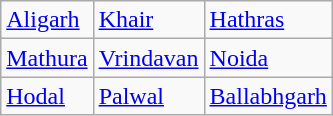<table class="wikitable sortable">
<tr>
<td><a href='#'>Aligarh</a></td>
<td><a href='#'>Khair</a></td>
<td><a href='#'>Hathras</a></td>
</tr>
<tr>
<td><a href='#'>Mathura</a></td>
<td><a href='#'>Vrindavan</a></td>
<td><a href='#'>Noida</a></td>
</tr>
<tr>
<td><a href='#'>Hodal</a></td>
<td><a href='#'>Palwal</a></td>
<td><a href='#'>Ballabhgarh</a></td>
</tr>
</table>
